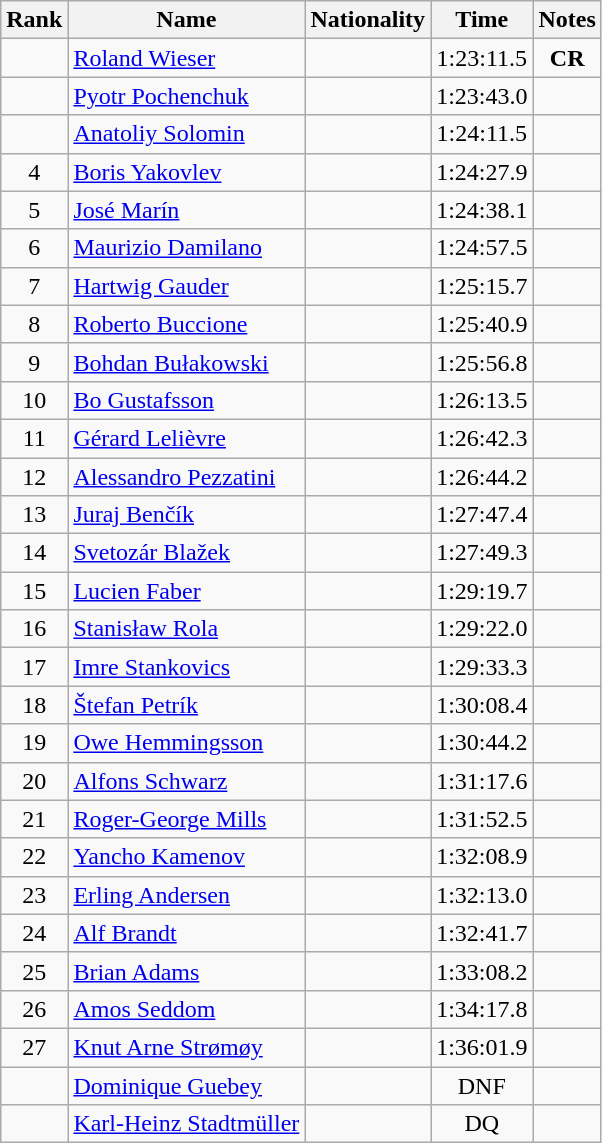<table class="wikitable sortable" style="text-align:center">
<tr>
<th>Rank</th>
<th>Name</th>
<th>Nationality</th>
<th>Time</th>
<th>Notes</th>
</tr>
<tr>
<td></td>
<td align=left><a href='#'>Roland Wieser</a></td>
<td align=left></td>
<td>1:23:11.5</td>
<td><strong>CR</strong></td>
</tr>
<tr>
<td></td>
<td align=left><a href='#'>Pyotr Pochenchuk</a></td>
<td align=left></td>
<td>1:23:43.0</td>
<td></td>
</tr>
<tr>
<td></td>
<td align=left><a href='#'>Anatoliy Solomin</a></td>
<td align=left></td>
<td>1:24:11.5</td>
<td></td>
</tr>
<tr>
<td>4</td>
<td align=left><a href='#'>Boris Yakovlev</a></td>
<td align=left></td>
<td>1:24:27.9</td>
<td></td>
</tr>
<tr>
<td>5</td>
<td align=left><a href='#'>José Marín</a></td>
<td align=left></td>
<td>1:24:38.1</td>
<td></td>
</tr>
<tr>
<td>6</td>
<td align=left><a href='#'>Maurizio Damilano</a></td>
<td align=left></td>
<td>1:24:57.5</td>
<td></td>
</tr>
<tr>
<td>7</td>
<td align=left><a href='#'>Hartwig Gauder</a></td>
<td align=left></td>
<td>1:25:15.7</td>
<td></td>
</tr>
<tr>
<td>8</td>
<td align=left><a href='#'>Roberto Buccione</a></td>
<td align=left></td>
<td>1:25:40.9</td>
<td></td>
</tr>
<tr>
<td>9</td>
<td align=left><a href='#'>Bohdan Bułakowski</a></td>
<td align=left></td>
<td>1:25:56.8</td>
<td></td>
</tr>
<tr>
<td>10</td>
<td align=left><a href='#'>Bo Gustafsson</a></td>
<td align=left></td>
<td>1:26:13.5</td>
<td></td>
</tr>
<tr>
<td>11</td>
<td align=left><a href='#'>Gérard Lelièvre</a></td>
<td align=left></td>
<td>1:26:42.3</td>
<td></td>
</tr>
<tr>
<td>12</td>
<td align=left><a href='#'>Alessandro Pezzatini</a></td>
<td align=left></td>
<td>1:26:44.2</td>
<td></td>
</tr>
<tr>
<td>13</td>
<td align=left><a href='#'>Juraj Benčík</a></td>
<td align=left></td>
<td>1:27:47.4</td>
<td></td>
</tr>
<tr>
<td>14</td>
<td align=left><a href='#'>Svetozár Blažek</a></td>
<td align=left></td>
<td>1:27:49.3</td>
<td></td>
</tr>
<tr>
<td>15</td>
<td align=left><a href='#'>Lucien Faber</a></td>
<td align=left></td>
<td>1:29:19.7</td>
<td></td>
</tr>
<tr>
<td>16</td>
<td align=left><a href='#'>Stanisław Rola</a></td>
<td align=left></td>
<td>1:29:22.0</td>
<td></td>
</tr>
<tr>
<td>17</td>
<td align=left><a href='#'>Imre Stankovics</a></td>
<td align=left></td>
<td>1:29:33.3</td>
<td></td>
</tr>
<tr>
<td>18</td>
<td align=left><a href='#'>Štefan Petrík</a></td>
<td align=left></td>
<td>1:30:08.4</td>
<td></td>
</tr>
<tr>
<td>19</td>
<td align=left><a href='#'>Owe Hemmingsson</a></td>
<td align=left></td>
<td>1:30:44.2</td>
<td></td>
</tr>
<tr>
<td>20</td>
<td align=left><a href='#'>Alfons Schwarz</a></td>
<td align=left></td>
<td>1:31:17.6</td>
<td></td>
</tr>
<tr>
<td>21</td>
<td align=left><a href='#'>Roger-George Mills</a></td>
<td align=left></td>
<td>1:31:52.5</td>
<td></td>
</tr>
<tr>
<td>22</td>
<td align=left><a href='#'>Yancho Kamenov</a></td>
<td align=left></td>
<td>1:32:08.9</td>
<td></td>
</tr>
<tr>
<td>23</td>
<td align=left><a href='#'>Erling Andersen</a></td>
<td align=left></td>
<td>1:32:13.0</td>
<td></td>
</tr>
<tr>
<td>24</td>
<td align=left><a href='#'>Alf Brandt</a></td>
<td align=left></td>
<td>1:32:41.7</td>
<td></td>
</tr>
<tr>
<td>25</td>
<td align=left><a href='#'>Brian Adams</a></td>
<td align=left></td>
<td>1:33:08.2</td>
<td></td>
</tr>
<tr>
<td>26</td>
<td align=left><a href='#'>Amos Seddom</a></td>
<td align=left></td>
<td>1:34:17.8</td>
<td></td>
</tr>
<tr>
<td>27</td>
<td align=left><a href='#'>Knut Arne Strømøy</a></td>
<td align=left></td>
<td>1:36:01.9</td>
<td></td>
</tr>
<tr>
<td></td>
<td align=left><a href='#'>Dominique Guebey</a></td>
<td align=left></td>
<td>DNF</td>
<td></td>
</tr>
<tr>
<td></td>
<td align=left><a href='#'>Karl-Heinz Stadtmüller</a></td>
<td align=left></td>
<td>DQ</td>
<td></td>
</tr>
</table>
